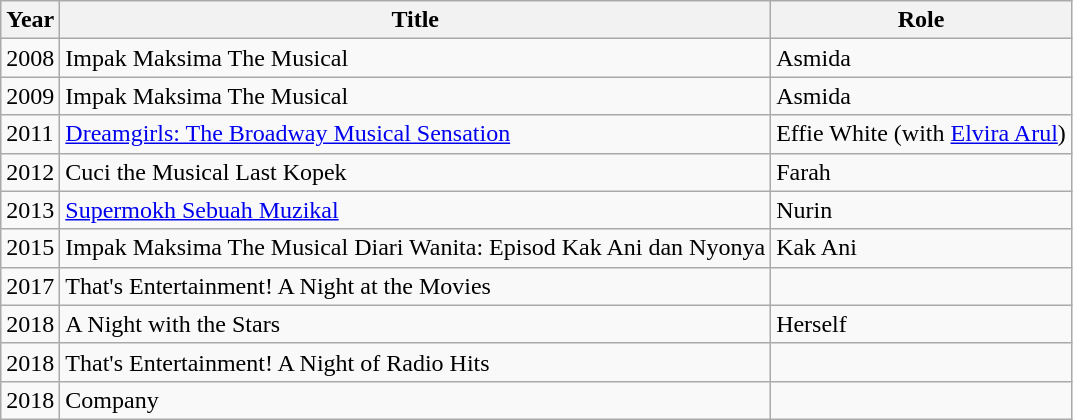<table class="wikitable">
<tr>
<th>Year</th>
<th>Title</th>
<th>Role</th>
</tr>
<tr>
<td>2008</td>
<td>Impak Maksima The Musical</td>
<td>Asmida</td>
</tr>
<tr>
<td>2009</td>
<td>Impak Maksima The Musical</td>
<td>Asmida</td>
</tr>
<tr>
<td>2011</td>
<td><a href='#'>Dreamgirls: The Broadway Musical Sensation</a></td>
<td>Effie White (with <a href='#'>Elvira Arul</a>)</td>
</tr>
<tr>
<td>2012</td>
<td>Cuci the Musical Last Kopek</td>
<td>Farah</td>
</tr>
<tr>
<td>2013</td>
<td><a href='#'>Supermokh Sebuah Muzikal</a></td>
<td>Nurin</td>
</tr>
<tr>
<td>2015</td>
<td>Impak Maksima The Musical Diari Wanita: Episod Kak Ani dan Nyonya</td>
<td>Kak Ani</td>
</tr>
<tr>
<td>2017</td>
<td>That's Entertainment! A Night at the Movies</td>
<td></td>
</tr>
<tr>
<td>2018</td>
<td>A Night with the Stars</td>
<td>Herself</td>
</tr>
<tr>
<td>2018</td>
<td>That's Entertainment! A Night of Radio Hits</td>
<td></td>
</tr>
<tr>
<td>2018</td>
<td>Company</td>
<td></td>
</tr>
</table>
